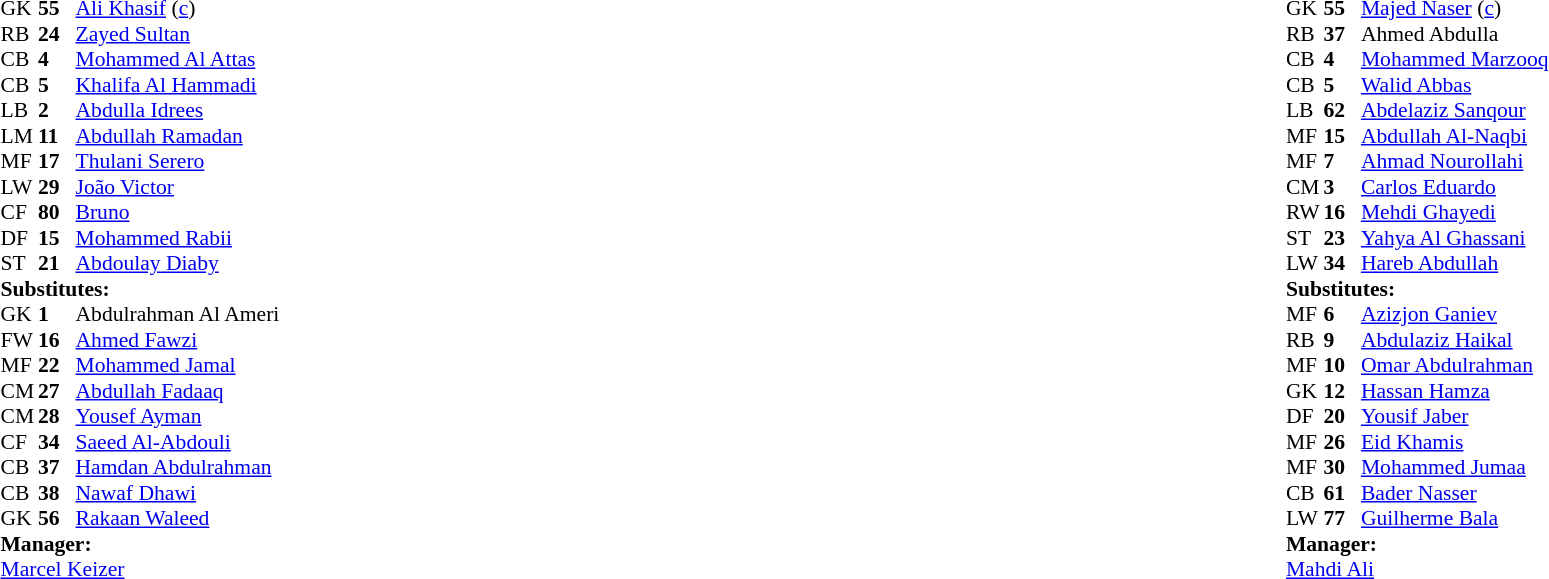<table width="100%">
<tr>
<td valign="top" width="50%"><br><table style="font-size: 90%" cellspacing="0" cellpadding="0">
<tr>
<td colspan="4"></td>
</tr>
<tr>
<th width=25></th>
<th width=25></th>
</tr>
<tr>
<td>GK</td>
<td><strong>55</strong></td>
<td> <a href='#'>Ali Khasif</a> (<a href='#'>c</a>)</td>
</tr>
<tr>
<td>RB</td>
<td><strong>24</strong></td>
<td> <a href='#'>Zayed Sultan</a></td>
<td> </td>
</tr>
<tr>
<td>CB</td>
<td><strong>4</strong></td>
<td> <a href='#'>Mohammed Al Attas</a></td>
</tr>
<tr>
<td>CB</td>
<td><strong>5</strong></td>
<td> <a href='#'>Khalifa Al Hammadi</a></td>
</tr>
<tr>
<td>LB</td>
<td><strong>2</strong></td>
<td> <a href='#'>Abdulla Idrees</a></td>
</tr>
<tr>
<td>LM</td>
<td><strong>11</strong></td>
<td> <a href='#'>Abdullah Ramadan</a></td>
<td></td>
</tr>
<tr>
<td>MF</td>
<td><strong>17</strong></td>
<td> <a href='#'>Thulani Serero</a></td>
</tr>
<tr>
<td>LW</td>
<td><strong>29</strong></td>
<td> <a href='#'>João Victor</a></td>
</tr>
<tr>
<td>CF</td>
<td><strong>80</strong></td>
<td> <a href='#'>Bruno</a></td>
<td></td>
</tr>
<tr>
<td>DF</td>
<td><strong>15</strong></td>
<td> <a href='#'>Mohammed Rabii</a></td>
</tr>
<tr>
<td>ST</td>
<td><strong>21</strong></td>
<td> <a href='#'>Abdoulay Diaby</a></td>
</tr>
<tr>
<td colspan=3><strong>Substitutes:</strong></td>
</tr>
<tr>
<td>GK</td>
<td><strong>1</strong></td>
<td> Abdulrahman Al Ameri</td>
</tr>
<tr>
<td>FW</td>
<td><strong>16</strong></td>
<td> <a href='#'>Ahmed Fawzi</a></td>
<td></td>
</tr>
<tr>
<td>MF</td>
<td><strong>22</strong></td>
<td> <a href='#'>Mohammed Jamal</a></td>
<td></td>
</tr>
<tr>
<td>CM</td>
<td><strong>27</strong></td>
<td> <a href='#'>Abdullah Fadaaq</a></td>
</tr>
<tr>
<td>CM</td>
<td><strong>28</strong></td>
<td> <a href='#'>Yousef Ayman</a></td>
</tr>
<tr>
<td>CF</td>
<td><strong>34</strong></td>
<td> <a href='#'>Saeed Al-Abdouli</a></td>
</tr>
<tr>
<td>CB</td>
<td><strong>37</strong></td>
<td> <a href='#'>Hamdan Abdulrahman</a></td>
</tr>
<tr>
<td>CB</td>
<td><strong>38</strong></td>
<td> <a href='#'>Nawaf Dhawi</a></td>
</tr>
<tr>
<td>GK</td>
<td><strong>56</strong></td>
<td> <a href='#'>Rakaan Waleed</a></td>
</tr>
<tr>
<td colspan=3><strong>Manager:</strong></td>
</tr>
<tr>
<td colspan=4> <a href='#'>Marcel Keizer</a></td>
</tr>
</table>
</td>
<td valign="top" width="50%"><br><table style="font-size: 90%" cellspacing="0" cellpadding="0" align=center>
<tr>
<td colspan="4"></td>
</tr>
<tr>
<th width=25></th>
<th width=25></th>
</tr>
<tr>
<td>GK</td>
<td><strong>55</strong></td>
<td> <a href='#'>Majed Naser</a> (<a href='#'>c</a>)</td>
</tr>
<tr>
<td>RB</td>
<td><strong>37</strong></td>
<td> Ahmed Abdulla</td>
<td></td>
</tr>
<tr>
<td>CB</td>
<td><strong>4</strong></td>
<td> <a href='#'>Mohammed Marzooq</a></td>
</tr>
<tr>
<td>CB</td>
<td><strong>5</strong></td>
<td> <a href='#'>Walid Abbas</a></td>
</tr>
<tr>
<td>LB</td>
<td><strong>62</strong></td>
<td> <a href='#'>Abdelaziz Sanqour</a></td>
<td></td>
<td></td>
</tr>
<tr>
<td>MF</td>
<td><strong>15</strong></td>
<td> <a href='#'>Abdullah Al-Naqbi</a></td>
</tr>
<tr>
<td>MF</td>
<td><strong>7</strong></td>
<td> <a href='#'>Ahmad Nourollahi</a></td>
</tr>
<tr>
<td>CM</td>
<td><strong>3</strong></td>
<td> <a href='#'>Carlos Eduardo</a></td>
<td></td>
</tr>
<tr>
<td>RW</td>
<td><strong>16</strong></td>
<td> <a href='#'>Mehdi Ghayedi</a></td>
</tr>
<tr>
<td>ST</td>
<td><strong>23</strong></td>
<td> <a href='#'>Yahya Al Ghassani</a></td>
<td></td>
</tr>
<tr>
<td>LW</td>
<td><strong>34</strong></td>
<td> <a href='#'>Hareb Abdullah</a></td>
<td></td>
</tr>
<tr>
<td colspan=3><strong>Substitutes:</strong></td>
</tr>
<tr>
<td>MF</td>
<td><strong>6</strong></td>
<td> <a href='#'>Azizjon Ganiev</a></td>
</tr>
<tr>
<td>RB</td>
<td><strong>9</strong></td>
<td> <a href='#'>Abdulaziz Haikal</a></td>
<td></td>
</tr>
<tr>
<td>MF</td>
<td><strong>10</strong></td>
<td> <a href='#'>Omar Abdulrahman</a></td>
</tr>
<tr>
<td>GK</td>
<td><strong>12</strong></td>
<td> <a href='#'>Hassan Hamza</a></td>
</tr>
<tr>
<td>DF</td>
<td><strong>20</strong></td>
<td> <a href='#'>Yousif Jaber</a></td>
<td></td>
</tr>
<tr>
<td>MF</td>
<td><strong>26</strong></td>
<td> <a href='#'>Eid Khamis</a></td>
<td></td>
</tr>
<tr>
<td>MF</td>
<td><strong>30</strong></td>
<td> <a href='#'>Mohammed Jumaa</a></td>
<td></td>
</tr>
<tr>
<td>CB</td>
<td><strong>61</strong></td>
<td> <a href='#'>Bader Nasser</a></td>
</tr>
<tr>
<td>LW</td>
<td><strong>77</strong></td>
<td> <a href='#'>Guilherme Bala</a></td>
</tr>
<tr>
<td colspan=3><strong>Manager:</strong></td>
</tr>
<tr>
<td colspan=4> <a href='#'>Mahdi Ali</a></td>
</tr>
</table>
</td>
</tr>
</table>
